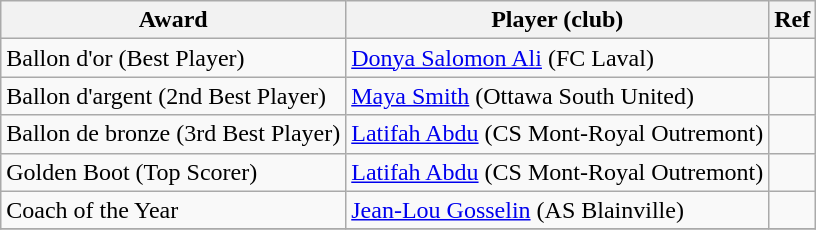<table class="wikitable">
<tr>
<th>Award</th>
<th>Player (club)</th>
<th>Ref</th>
</tr>
<tr>
<td>Ballon d'or (Best Player)</td>
<td><a href='#'>Donya Salomon Ali</a> (FC Laval)</td>
<td></td>
</tr>
<tr>
<td>Ballon d'argent (2nd Best Player)</td>
<td><a href='#'>Maya Smith</a> (Ottawa South United)</td>
<td></td>
</tr>
<tr>
<td>Ballon de bronze (3rd Best Player)</td>
<td><a href='#'>Latifah Abdu</a> (CS Mont-Royal Outremont)</td>
<td></td>
</tr>
<tr>
<td>Golden Boot (Top Scorer)</td>
<td><a href='#'>Latifah Abdu</a> (CS Mont-Royal Outremont)</td>
<td></td>
</tr>
<tr>
<td>Coach of the Year</td>
<td><a href='#'>Jean-Lou Gosselin</a> (AS Blainville)</td>
<td></td>
</tr>
<tr>
</tr>
</table>
